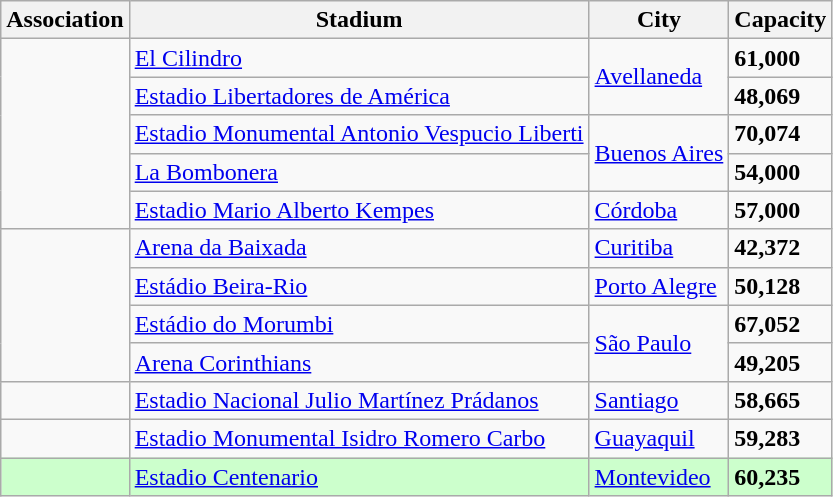<table class="wikitable">
<tr>
<th>Association</th>
<th>Stadium</th>
<th>City</th>
<th>Capacity</th>
</tr>
<tr>
<td rowspan="5"></td>
<td><a href='#'>El Cilindro</a></td>
<td rowspan="2"><a href='#'>Avellaneda</a></td>
<td><strong>61,000</strong></td>
</tr>
<tr>
<td><a href='#'>Estadio Libertadores de América</a></td>
<td><strong>48,069</strong></td>
</tr>
<tr>
<td><a href='#'>Estadio Monumental Antonio Vespucio Liberti</a></td>
<td rowspan="2"><a href='#'>Buenos Aires</a></td>
<td><strong>70,074</strong></td>
</tr>
<tr>
<td><a href='#'>La Bombonera</a></td>
<td><strong>54,000</strong></td>
</tr>
<tr>
<td><a href='#'>Estadio Mario Alberto Kempes</a></td>
<td><a href='#'>Córdoba</a></td>
<td><strong>57,000</strong></td>
</tr>
<tr>
<td rowspan="4"></td>
<td><a href='#'>Arena da Baixada</a></td>
<td><a href='#'>Curitiba</a></td>
<td><strong>42,372</strong></td>
</tr>
<tr>
<td><a href='#'>Estádio Beira-Rio</a></td>
<td><a href='#'>Porto Alegre</a></td>
<td><strong>50,128</strong></td>
</tr>
<tr>
<td><a href='#'>Estádio do Morumbi</a></td>
<td rowspan="2"><a href='#'>São Paulo</a></td>
<td><strong>67,052</strong></td>
</tr>
<tr>
<td><a href='#'>Arena Corinthians</a></td>
<td><strong>49,205</strong></td>
</tr>
<tr>
<td></td>
<td><a href='#'>Estadio Nacional Julio Martínez Prádanos</a></td>
<td><a href='#'>Santiago</a></td>
<td><strong>58,665</strong></td>
</tr>
<tr>
<td></td>
<td><a href='#'>Estadio Monumental Isidro Romero Carbo</a></td>
<td><a href='#'>Guayaquil</a></td>
<td><strong>59,283</strong></td>
</tr>
<tr bgcolor=CCFFCC>
<td></td>
<td><a href='#'>Estadio Centenario</a></td>
<td><a href='#'>Montevideo</a></td>
<td><strong>60,235</strong></td>
</tr>
</table>
